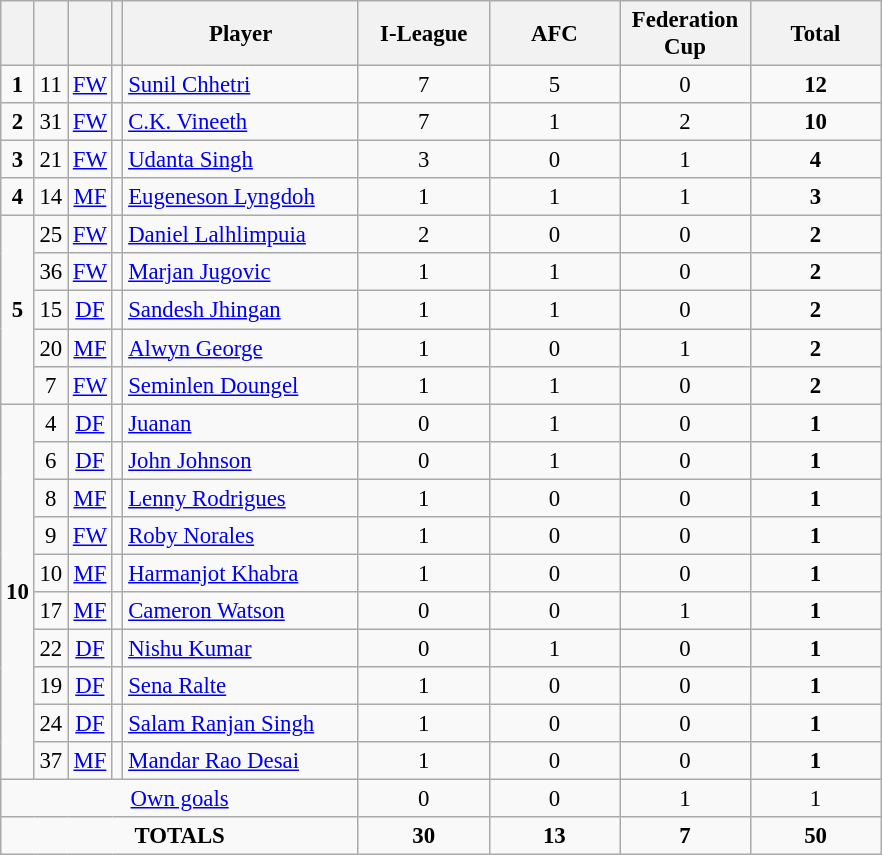<table class="wikitable" style="font-size: 95%; text-align: center;">
<tr>
<th rowspan="1" !width=15><strong></strong></th>
<th rowspan="1" !width=15><strong></strong></th>
<th rowspan="1" !width=15><strong></strong></th>
<th rowspan="1" !width=15><strong></strong></th>
<th width=150>Player</th>
<th width=80>I-League</th>
<th width=80>AFC</th>
<th width=80>Federation Cup</th>
<th width=80><strong>Total</strong></th>
</tr>
<tr>
<td rowspan=1><strong>1</strong></td>
<td>11</td>
<td><a href='#'>FW</a></td>
<td></td>
<td align=left><a href='#'>Sunil Chhetri</a></td>
<td>7</td>
<td>5</td>
<td>0</td>
<td><strong>12</strong></td>
</tr>
<tr>
<td rowspan=1><strong>2</strong></td>
<td>31</td>
<td><a href='#'>FW</a></td>
<td></td>
<td align=left><a href='#'>C.K. Vineeth</a></td>
<td>7</td>
<td>1</td>
<td>2</td>
<td><strong>10</strong></td>
</tr>
<tr>
<td rowspan=1><strong>3</strong></td>
<td>21</td>
<td><a href='#'>FW</a></td>
<td></td>
<td align=left><a href='#'>Udanta Singh</a></td>
<td>3</td>
<td>0</td>
<td>1</td>
<td><strong>4</strong></td>
</tr>
<tr>
<td rowspan=1><strong>4</strong></td>
<td>14</td>
<td><a href='#'>MF</a></td>
<td></td>
<td align=left><a href='#'>Eugeneson Lyngdoh</a></td>
<td>1</td>
<td>1</td>
<td>1</td>
<td><strong>3</strong></td>
</tr>
<tr>
<td rowspan=5><strong>5</strong></td>
<td>25</td>
<td><a href='#'>FW</a></td>
<td></td>
<td align=left><a href='#'>Daniel Lalhlimpuia</a></td>
<td>2</td>
<td>0</td>
<td>0</td>
<td><strong>2</strong></td>
</tr>
<tr>
<td>36</td>
<td><a href='#'>FW</a></td>
<td></td>
<td align=left><a href='#'>Marjan Jugovic</a></td>
<td>1</td>
<td>1</td>
<td>0</td>
<td><strong>2</strong></td>
</tr>
<tr>
<td>15</td>
<td><a href='#'>DF</a></td>
<td></td>
<td align=left><a href='#'>Sandesh Jhingan</a></td>
<td>1</td>
<td>1</td>
<td>0</td>
<td><strong>2</strong></td>
</tr>
<tr>
<td>20</td>
<td><a href='#'>MF</a></td>
<td></td>
<td align=left><a href='#'>Alwyn George</a></td>
<td>1</td>
<td>0</td>
<td>1</td>
<td><strong>2</strong></td>
</tr>
<tr>
<td>7</td>
<td><a href='#'>FW</a></td>
<td></td>
<td align=left><a href='#'>Seminlen Doungel</a></td>
<td>1</td>
<td>1</td>
<td>0</td>
<td><strong>2</strong></td>
</tr>
<tr>
<td rowspan=10><strong>10</strong></td>
<td>4</td>
<td><a href='#'>DF</a></td>
<td></td>
<td align=left><a href='#'>Juanan</a></td>
<td>0</td>
<td>1</td>
<td>0</td>
<td><strong>1</strong></td>
</tr>
<tr>
<td>6</td>
<td><a href='#'>DF</a></td>
<td></td>
<td align=left><a href='#'>John Johnson</a></td>
<td>0</td>
<td>1</td>
<td>0</td>
<td><strong>1</strong></td>
</tr>
<tr>
<td>8</td>
<td><a href='#'>MF</a></td>
<td></td>
<td align=left><a href='#'>Lenny Rodrigues</a></td>
<td>1</td>
<td>0</td>
<td>0</td>
<td><strong>1</strong></td>
</tr>
<tr>
<td>9</td>
<td><a href='#'>FW</a></td>
<td></td>
<td align=left><a href='#'>Roby Norales</a></td>
<td>1</td>
<td>0</td>
<td>0</td>
<td><strong>1</strong></td>
</tr>
<tr>
<td>10</td>
<td><a href='#'>MF</a></td>
<td></td>
<td align=left><a href='#'>Harmanjot Khabra</a></td>
<td>1</td>
<td>0</td>
<td>0</td>
<td><strong>1</strong></td>
</tr>
<tr>
<td>17</td>
<td><a href='#'>MF</a></td>
<td></td>
<td align=left><a href='#'>Cameron Watson</a></td>
<td>0</td>
<td>0</td>
<td>1</td>
<td><strong>1</strong></td>
</tr>
<tr>
<td>22</td>
<td><a href='#'>DF</a></td>
<td></td>
<td align=left><a href='#'>Nishu Kumar</a></td>
<td>0</td>
<td>1</td>
<td>0</td>
<td><strong>1</strong></td>
</tr>
<tr>
<td>19</td>
<td><a href='#'>DF</a></td>
<td></td>
<td align=left><a href='#'>Sena Ralte</a></td>
<td>1</td>
<td>0</td>
<td>0</td>
<td><strong>1</strong></td>
</tr>
<tr>
<td>24</td>
<td><a href='#'>DF</a></td>
<td></td>
<td align=left><a href='#'>Salam Ranjan Singh</a></td>
<td>1</td>
<td>0</td>
<td>0</td>
<td><strong>1</strong></td>
</tr>
<tr>
<td>37</td>
<td><a href='#'>MF</a></td>
<td></td>
<td align=left><a href='#'>Mandar Rao Desai</a></td>
<td>1</td>
<td>0</td>
<td>0</td>
<td><strong>1</strong></td>
</tr>
<tr>
<td colspan=5><a href='#'>Own goals</a></td>
<td>0</td>
<td>0</td>
<td>1</td>
<td>1</td>
</tr>
<tr>
<td colspan="5"><strong>TOTALS</strong></td>
<td><strong>30</strong></td>
<td><strong>13</strong></td>
<td><strong>7</strong></td>
<td><strong>50</strong></td>
</tr>
</table>
